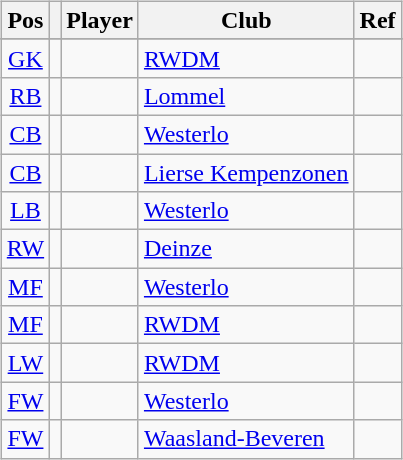<table style="width:100%;">
<tr>
<td width="50%"><br><table class="sortable wikitable" style="text-align: center;">
<tr>
<th>Pos</th>
<th></th>
<th>Player</th>
<th>Club</th>
<th>Ref</th>
</tr>
<tr>
</tr>
<tr>
<td><a href='#'>GK</a></td>
<td></td>
<td align=left></td>
<td align=left><a href='#'>RWDM</a></td>
<td></td>
</tr>
<tr>
<td><a href='#'>RB</a></td>
<td></td>
<td align=left></td>
<td align=left><a href='#'>Lommel</a></td>
<td></td>
</tr>
<tr>
<td><a href='#'>CB</a></td>
<td></td>
<td align=left></td>
<td align=left><a href='#'>Westerlo</a></td>
<td></td>
</tr>
<tr>
<td><a href='#'>CB</a></td>
<td></td>
<td align=left></td>
<td align=left><a href='#'>Lierse Kempenzonen</a></td>
<td></td>
</tr>
<tr>
<td><a href='#'>LB</a></td>
<td></td>
<td align=left></td>
<td align=left><a href='#'>Westerlo</a></td>
<td></td>
</tr>
<tr>
<td><a href='#'>RW</a></td>
<td></td>
<td align=left></td>
<td align=left><a href='#'>Deinze</a></td>
<td></td>
</tr>
<tr>
<td><a href='#'>MF</a></td>
<td></td>
<td align=left></td>
<td align=left><a href='#'>Westerlo</a></td>
<td></td>
</tr>
<tr>
<td><a href='#'>MF</a></td>
<td></td>
<td align=left></td>
<td align=left><a href='#'>RWDM</a></td>
<td></td>
</tr>
<tr>
<td><a href='#'>LW</a></td>
<td></td>
<td align=left></td>
<td align=left><a href='#'>RWDM</a></td>
<td></td>
</tr>
<tr>
<td><a href='#'>FW</a></td>
<td></td>
<td align=left></td>
<td align=left><a href='#'>Westerlo</a></td>
<td></td>
</tr>
<tr>
<td><a href='#'>FW</a></td>
<td></td>
<td align=left></td>
<td align=left><a href='#'>Waasland-Beveren</a></td>
<td></td>
</tr>
</table>
</td>
<td width="50%"><br><div>











</div></td>
</tr>
</table>
